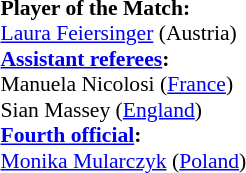<table width=100% style="font-size:90%">
<tr>
<td><br><strong>Player of the Match:</strong>
<br><a href='#'>Laura Feiersinger</a> (Austria)<br><strong><a href='#'>Assistant referees</a>:</strong>
<br>Manuela Nicolosi (<a href='#'>France</a>)
<br>Sian Massey (<a href='#'>England</a>)
<br><strong><a href='#'>Fourth official</a>:</strong>
<br><a href='#'>Monika Mularczyk</a> (<a href='#'>Poland</a>)</td>
</tr>
</table>
